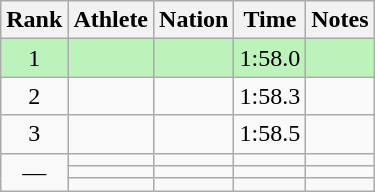<table class="wikitable sortable" style="text-align:center">
<tr>
<th>Rank</th>
<th>Athlete</th>
<th>Nation</th>
<th>Time</th>
<th>Notes</th>
</tr>
<tr bgcolor=bbf3bb>
<td>1</td>
<td align=left></td>
<td align=left></td>
<td>1:58.0</td>
<td></td>
</tr>
<tr>
<td>2</td>
<td align=left></td>
<td align=left></td>
<td>1:58.3</td>
<td></td>
</tr>
<tr>
<td>3</td>
<td align=left></td>
<td align=left></td>
<td>1:58.5</td>
<td></td>
</tr>
<tr>
<td rowspan=3 data-sort-value=4>—</td>
<td align=left></td>
<td align=left></td>
<td></td>
<td></td>
</tr>
<tr>
<td align=left></td>
<td align=left></td>
<td></td>
<td></td>
</tr>
<tr>
<td align=left></td>
<td align=left></td>
<td></td>
<td></td>
</tr>
</table>
